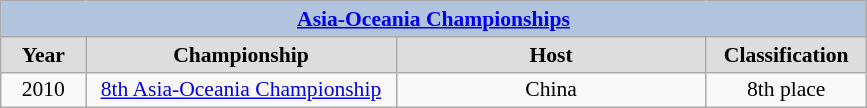<table class="wikitable" style=font-size:90%>
<tr align=center style="background:#B0C4DE;">
<td colspan=4><strong><a href='#'>Asia-Oceania Championships</a></strong></td>
</tr>
<tr align=center bgcolor="#dddddd">
<td width=50><strong>Year</strong></td>
<td width=200><strong>Championship</strong></td>
<td width=200><strong>Host</strong></td>
<td width=100><strong>Classification</strong></td>
</tr>
<tr align=center>
<td>2010</td>
<td><a href='#'>8th Asia-Oceania Championship</a></td>
<td>China</td>
<td align="center">8th place</td>
</tr>
</table>
